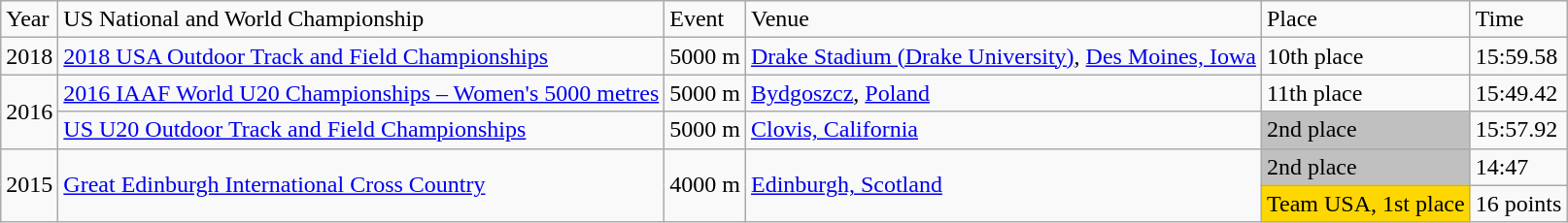<table class="wikitable">
<tr>
<td>Year</td>
<td>US National and World Championship</td>
<td>Event</td>
<td>Venue</td>
<td>Place</td>
<td>Time</td>
</tr>
<tr>
<td>2018</td>
<td><a href='#'>2018 USA Outdoor Track and Field Championships</a></td>
<td>5000 m</td>
<td><a href='#'>Drake Stadium (Drake University)</a>, <a href='#'>Des Moines, Iowa</a></td>
<td>10th place</td>
<td>15:59.58</td>
</tr>
<tr>
<td rowspan=2>2016</td>
<td><a href='#'>2016 IAAF World U20 Championships – Women's 5000 metres</a></td>
<td>5000 m</td>
<td><a href='#'>Bydgoszcz</a>, <a href='#'>Poland</a></td>
<td>11th place</td>
<td>15:49.42</td>
</tr>
<tr>
<td><a href='#'>US U20 Outdoor Track and Field Championships</a></td>
<td>5000 m</td>
<td><a href='#'>Clovis, California</a></td>
<td bgcolor="silver">2nd place</td>
<td>15:57.92</td>
</tr>
<tr>
<td rowspan=2>2015</td>
<td rowspan=2><a href='#'>Great Edinburgh International Cross Country</a></td>
<td rowspan=2>4000 m</td>
<td rowspan=2><a href='#'>Edinburgh, Scotland</a></td>
<td bgcolor="silver">2nd place</td>
<td>14:47</td>
</tr>
<tr>
<td bgcolor="gold">Team USA, 1st place</td>
<td>16 points</td>
</tr>
</table>
